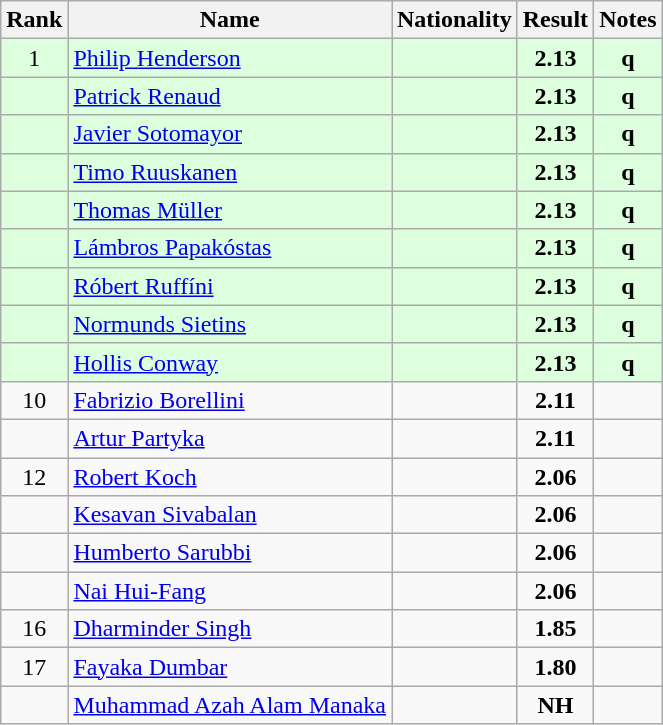<table class="wikitable sortable" style="text-align:center">
<tr>
<th>Rank</th>
<th>Name</th>
<th>Nationality</th>
<th>Result</th>
<th>Notes</th>
</tr>
<tr bgcolor=ddffdd>
<td>1</td>
<td align=left><a href='#'>Philip Henderson</a></td>
<td align=left></td>
<td><strong>2.13</strong></td>
<td><strong>q</strong></td>
</tr>
<tr bgcolor=ddffdd>
<td></td>
<td align=left><a href='#'>Patrick Renaud</a></td>
<td align=left></td>
<td><strong>2.13</strong></td>
<td><strong>q</strong></td>
</tr>
<tr bgcolor=ddffdd>
<td></td>
<td align=left><a href='#'>Javier Sotomayor</a></td>
<td align=left></td>
<td><strong>2.13</strong></td>
<td><strong>q</strong></td>
</tr>
<tr bgcolor=ddffdd>
<td></td>
<td align=left><a href='#'>Timo Ruuskanen</a></td>
<td align=left></td>
<td><strong>2.13</strong></td>
<td><strong>q</strong></td>
</tr>
<tr bgcolor=ddffdd>
<td></td>
<td align=left><a href='#'>Thomas Müller</a></td>
<td align=left></td>
<td><strong>2.13</strong></td>
<td><strong>q</strong></td>
</tr>
<tr bgcolor=ddffdd>
<td></td>
<td align=left><a href='#'>Lámbros Papakóstas</a></td>
<td align=left></td>
<td><strong>2.13</strong></td>
<td><strong>q</strong></td>
</tr>
<tr bgcolor=ddffdd>
<td></td>
<td align=left><a href='#'>Róbert Ruffíni</a></td>
<td align=left></td>
<td><strong>2.13</strong></td>
<td><strong>q</strong></td>
</tr>
<tr bgcolor=ddffdd>
<td></td>
<td align=left><a href='#'>Normunds Sietins</a></td>
<td align=left></td>
<td><strong>2.13</strong></td>
<td><strong>q</strong></td>
</tr>
<tr bgcolor=ddffdd>
<td></td>
<td align=left><a href='#'>Hollis Conway</a></td>
<td align=left></td>
<td><strong>2.13</strong></td>
<td><strong>q</strong></td>
</tr>
<tr>
<td>10</td>
<td align=left><a href='#'>Fabrizio Borellini</a></td>
<td align=left></td>
<td><strong>2.11</strong></td>
<td></td>
</tr>
<tr>
<td></td>
<td align=left><a href='#'>Artur Partyka</a></td>
<td align=left></td>
<td><strong>2.11</strong></td>
<td></td>
</tr>
<tr>
<td>12</td>
<td align=left><a href='#'>Robert Koch</a></td>
<td align=left></td>
<td><strong>2.06</strong></td>
<td></td>
</tr>
<tr>
<td></td>
<td align=left><a href='#'>Kesavan Sivabalan</a></td>
<td align=left></td>
<td><strong>2.06</strong></td>
<td></td>
</tr>
<tr>
<td></td>
<td align=left><a href='#'>Humberto Sarubbi</a></td>
<td align=left></td>
<td><strong>2.06</strong></td>
<td></td>
</tr>
<tr>
<td></td>
<td align=left><a href='#'>Nai Hui-Fang</a></td>
<td align=left></td>
<td><strong>2.06</strong></td>
<td></td>
</tr>
<tr>
<td>16</td>
<td align=left><a href='#'>Dharminder Singh</a></td>
<td align=left></td>
<td><strong>1.85</strong></td>
<td></td>
</tr>
<tr>
<td>17</td>
<td align=left><a href='#'>Fayaka Dumbar</a></td>
<td align=left></td>
<td><strong>1.80</strong></td>
<td></td>
</tr>
<tr>
<td></td>
<td align=left><a href='#'>Muhammad Azah Alam Manaka</a></td>
<td align=left></td>
<td><strong>NH</strong></td>
<td></td>
</tr>
</table>
